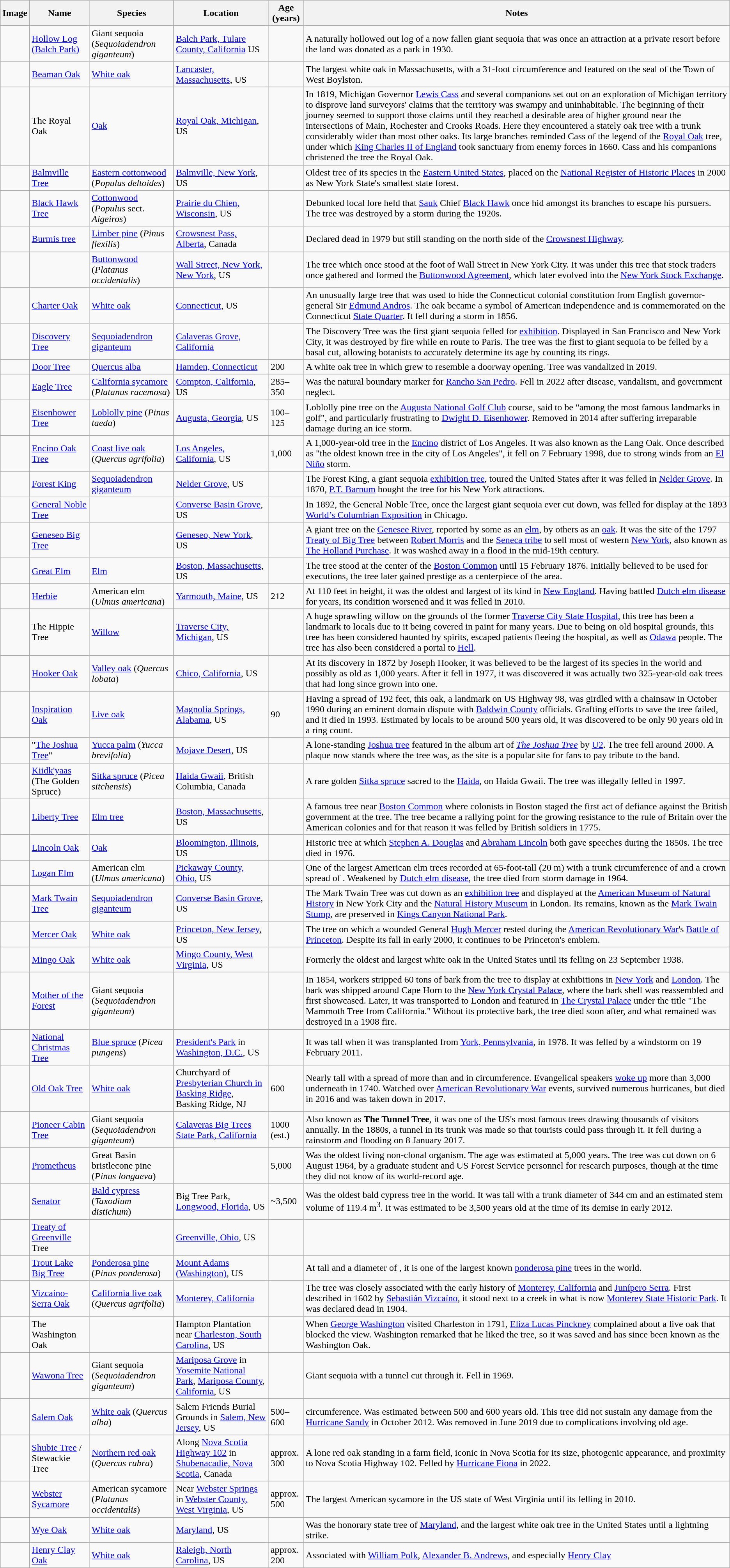<table class="wikitable">
<tr>
<th>Image</th>
<th>Name</th>
<th>Species</th>
<th>Location</th>
<th>Age (years)</th>
<th>Notes</th>
</tr>
<tr>
<td></td>
<td><a href='#'>Hollow Log (Balch Park)</a></td>
<td>Giant sequoia (<em>Sequoiadendron giganteum</em>)</td>
<td><a href='#'>Balch Park, Tulare County, California</a> US<br><small></small></td>
<td></td>
<td>A naturally hollowed out log of a now fallen giant sequoia that was once an attraction at a private resort before the land was donated as a park in 1930.</td>
</tr>
<tr>
<td></td>
<td><a href='#'>Beaman Oak</a></td>
<td><a href='#'>White oak</a></td>
<td><a href='#'>Lancaster, Massachusetts</a>, US</td>
<td></td>
<td>The largest white oak in Massachusetts, with a 31-foot circumference and featured on the seal of the Town of West Boylston.</td>
</tr>
<tr>
<td></td>
<td>The Royal Oak</td>
<td><a href='#'>Oak</a></td>
<td><a href='#'>Royal Oak, Michigan</a>, US</td>
<td></td>
<td>In 1819, Michigan Governor <a href='#'>Lewis Cass</a> and several companions set out on an exploration of Michigan territory to disprove land surveyors' claims that the territory was swampy and uninhabitable. The beginning of their journey seemed to support those claims until they reached a desirable area of higher ground near the intersections of Main, Rochester and Crooks Roads. Here they encountered a stately oak tree with a trunk considerably wider than most other oaks. Its large branches reminded Cass of the legend of the <a href='#'>Royal Oak</a> tree, under which <a href='#'>King Charles II of England</a> took sanctuary from enemy forces in 1660. Cass and his companions christened the tree the Royal Oak.</td>
</tr>
<tr>
<td></td>
<td><a href='#'>Balmville Tree</a></td>
<td><a href='#'>Eastern cottonwood</a> (<em>Populus deltoides</em>)</td>
<td><a href='#'>Balmville, New York</a>, US</td>
<td></td>
<td>Oldest tree of its species in the <a href='#'>Eastern United States</a>, placed on the <a href='#'>National Register of Historic Places</a> in 2000 as New York State's smallest state forest.</td>
</tr>
<tr>
<td></td>
<td><a href='#'>Black Hawk Tree</a></td>
<td><a href='#'>Cottonwood</a> (<em>Populus</em> sect. <em>Aigeiros</em>)</td>
<td><a href='#'>Prairie du Chien, Wisconsin</a>, US</td>
<td></td>
<td>Debunked local lore held that <a href='#'>Sauk</a> Chief <a href='#'>Black Hawk</a> once hid amongst its branches to escape his pursuers. The tree was destroyed by a storm during the 1920s.</td>
</tr>
<tr>
<td></td>
<td><a href='#'>Burmis tree</a></td>
<td><a href='#'>Limber pine</a> (<em>Pinus flexilis</em>)</td>
<td><a href='#'>Crowsnest Pass, Alberta</a>, Canada</td>
<td></td>
<td>Declared dead in 1979 but still standing on the north side of the <a href='#'>Crowsnest Highway</a>.</td>
</tr>
<tr>
<td></td>
<td></td>
<td><a href='#'>Buttonwood</a> (<em>Platanus occidentalis</em>)</td>
<td><a href='#'>Wall Street, New York, New York</a>, US</td>
<td></td>
<td>The tree which once stood at the foot of Wall Street in New York City. It was under this tree that stock traders once gathered and formed the <a href='#'>Buttonwood Agreement</a>, which later evolved into the <a href='#'>New York Stock Exchange</a>.</td>
</tr>
<tr>
<td></td>
<td><a href='#'>Charter Oak</a></td>
<td><a href='#'>White oak</a></td>
<td><a href='#'>Connecticut</a>, US </td>
<td></td>
<td>An unusually large tree that was used to hide the Connecticut colonial constitution from English governor-general Sir <a href='#'>Edmund Andros</a>. The oak became a symbol of American independence and is commemorated on the Connecticut <a href='#'>State Quarter</a>. It fell during a storm in 1856.</td>
</tr>
<tr>
<td></td>
<td><a href='#'>Discovery Tree</a></td>
<td><a href='#'>Sequoiadendron giganteum</a></td>
<td><a href='#'>Calaveras Grove, California</a> <br><small> </small></td>
<td></td>
<td>The Discovery Tree was the first giant sequoia felled for <a href='#'>exhibition</a>. Displayed in San Francisco and New York City, it was destroyed by fire while en route to Paris. The tree was the first to giant sequoia to be felled by a basal cut, allowing botanists to accurately determine its age by counting its rings.</td>
</tr>
<tr>
<td></td>
<td><a href='#'>Door Tree</a></td>
<td><a href='#'>Quercus alba</a></td>
<td><a href='#'>Hamden, Connecticut</a> <br><small> </small></td>
<td>200</td>
<td>A white oak tree in which grew to resemble a doorway opening. Tree was vandalized in 2019.</td>
</tr>
<tr>
<td></td>
<td><a href='#'>Eagle Tree</a></td>
<td><a href='#'>California sycamore</a> (<em>Platanus racemosa</em>)</td>
<td><a href='#'>Compton, California</a>, US</td>
<td>285–350</td>
<td>Was the natural boundary marker for <a href='#'>Rancho San Pedro</a>. Fell in 2022 after disease, vandalism, and government neglect.</td>
</tr>
<tr>
<td></td>
<td><a href='#'>Eisenhower Tree</a></td>
<td><a href='#'>Loblolly pine</a> (<em>Pinus taeda</em>)</td>
<td><a href='#'>Augusta, Georgia</a>, US</td>
<td>100–125</td>
<td>Loblolly pine tree on the <a href='#'>Augusta National Golf Club</a> course, said to be "among the most famous landmarks in golf", and particularly frustrating to <a href='#'>Dwight D. Eisenhower</a>. Removed in 2014 after suffering irreparable damage during an ice storm.</td>
</tr>
<tr>
<td></td>
<td><a href='#'>Encino Oak Tree</a></td>
<td><a href='#'>Coast live oak</a> (<em>Quercus agrifolia</em>)</td>
<td><a href='#'>Los Angeles, California</a>, US</td>
<td>1,000</td>
<td>A 1,000-year-old tree in the <a href='#'>Encino</a> district of Los Angeles. It was also known as the Lang Oak. Once described as "the oldest known tree in the city of Los Angeles", it fell on 7 February 1998, due to strong winds from an <a href='#'>El Niño</a> storm.</td>
</tr>
<tr>
<td></td>
<td><a href='#'>Forest King</a></td>
<td><a href='#'>Sequoiadendron giganteum</a></td>
<td><a href='#'>Nelder Grove</a>, US</td>
<td></td>
<td>The Forest King, a giant sequoia <a href='#'>exhibition tree</a>, toured the United States after it was felled in <a href='#'>Nelder Grove</a>. In 1870, <a href='#'>P.T. Barnum</a> bought the tree for his New York attractions.</td>
</tr>
<tr>
<td></td>
<td><a href='#'>General Noble Tree</a></td>
<td></td>
<td><a href='#'>Converse Basin Grove</a>, US</td>
<td></td>
<td>In 1892, the General Noble Tree, once the largest giant sequoia ever cut down, was felled for display at the 1893 <a href='#'>World’s Columbian Exposition</a> in Chicago.</td>
</tr>
<tr>
<td></td>
<td><a href='#'>Geneseo Big Tree</a></td>
<td></td>
<td><a href='#'>Geneseo, New York</a>, US</td>
<td></td>
<td>A giant tree on the <a href='#'>Genesee River</a>, reported by some as an <a href='#'>elm</a>, by others as an <a href='#'>oak</a>. It was the site of the 1797 <a href='#'>Treaty of Big Tree</a> between <a href='#'>Robert Morris</a> and the <a href='#'>Seneca tribe</a> to sell most of western <a href='#'>New York</a>, also known as <a href='#'>The Holland Purchase</a>. It was washed away in a flood in the mid-19th century.</td>
</tr>
<tr>
<td></td>
<td><a href='#'>Great Elm</a></td>
<td><a href='#'>Elm</a></td>
<td><a href='#'>Boston, Massachusetts</a>, US</td>
<td></td>
<td>The tree stood at the center of the <a href='#'>Boston Common</a> until 15 February 1876. Initially believed to be used for executions, the tree later gained prestige as a centerpiece of the area.</td>
</tr>
<tr>
<td></td>
<td><a href='#'>Herbie</a></td>
<td>American elm (<em>Ulmus americana</em>)</td>
<td><a href='#'>Yarmouth, Maine</a>, US</td>
<td>212</td>
<td>At 110 feet in height, it was the oldest and largest of its kind in <a href='#'>New England</a>. Having battled <a href='#'>Dutch elm disease</a> for years, its condition worsened and it was felled in 2010.</td>
</tr>
<tr>
<td></td>
<td>The Hippie Tree</td>
<td><a href='#'>Willow</a></td>
<td><a href='#'>Traverse City, Michigan</a>, US</td>
<td></td>
<td>A huge sprawling willow on the grounds of the former <a href='#'>Traverse City State Hospital</a>, this tree has been a landmark to locals due to it being covered in paint for many years. Due to being on old hospital grounds, this tree has been considered haunted by spirits, escaped patients fleeing the hospital, as well as <a href='#'>Odawa</a> people. The tree has also been considered a portal to <a href='#'>Hell</a>.</td>
</tr>
<tr>
<td></td>
<td><a href='#'>Hooker Oak</a></td>
<td><a href='#'>Valley oak</a> (<em>Quercus lobata</em>)</td>
<td><a href='#'>Chico, California</a>, US</td>
<td></td>
<td>At its discovery in 1872 by Joseph Hooker, it was believed to be the largest of its species in the world and possibly as old as 1,000 years. After it fell in 1977, it was discovered it was actually two 325-year-old oak trees that had long since grown into one.</td>
</tr>
<tr>
<td></td>
<td><a href='#'>Inspiration Oak</a></td>
<td><a href='#'>Live oak</a></td>
<td><a href='#'>Magnolia Springs, Alabama</a>, US</td>
<td>90</td>
<td>Having a spread of 192 feet, this oak, a landmark on US Highway 98, was girdled with a chainsaw in October 1990 during an eminent domain dispute with <a href='#'>Baldwin County</a> officials. Grafting efforts to save the tree failed, and it died in 1993. Estimated by locals to be around 500 years old, it was discovered to be only 90 years old in a ring count.</td>
</tr>
<tr>
<td></td>
<td>"<a href='#'>The Joshua Tree</a>"</td>
<td><a href='#'>Yucca palm</a> (<em>Yucca brevifolia</em>)</td>
<td><a href='#'>Mojave Desert</a>, US</td>
<td></td>
<td>A lone-standing <a href='#'>Joshua tree</a> featured in the album art of <em><a href='#'>The Joshua Tree</a></em> by <a href='#'>U2</a>. The tree fell around 2000. A plaque now stands where the tree was, as the site is a popular site for fans to pay tribute to the band.</td>
</tr>
<tr>
<td></td>
<td><a href='#'>Kiidk'yaas</a> (The Golden Spruce)</td>
<td><a href='#'>Sitka spruce</a> (<em>Picea sitchensis</em>)</td>
<td><a href='#'>Haida Gwaii</a>, British Columbia, Canada</td>
<td></td>
<td>A rare golden <a href='#'>Sitka spruce</a> sacred to the <a href='#'>Haida</a>, on Haida Gwaii. The tree was illegally felled in 1997.</td>
</tr>
<tr>
<td></td>
<td><a href='#'>Liberty Tree</a></td>
<td><a href='#'>Elm tree</a></td>
<td><a href='#'>Boston, Massachusetts</a>, US</td>
<td></td>
<td>A famous tree near <a href='#'>Boston Common</a> where colonists in Boston staged the first act of defiance against the British government at the tree. The tree became a rallying point for the growing resistance to the rule of Britain over the American colonies and for that reason it was felled by British soldiers in 1775.</td>
</tr>
<tr>
<td></td>
<td><a href='#'>Lincoln Oak</a></td>
<td><a href='#'>Oak</a></td>
<td><a href='#'>Bloomington, Illinois</a>, US</td>
<td></td>
<td>Historic tree at which <a href='#'>Stephen A. Douglas</a> and <a href='#'>Abraham Lincoln</a> both gave speeches during the 1850s. The tree died in 1976.</td>
</tr>
<tr>
<td></td>
<td><a href='#'>Logan Elm</a></td>
<td>American elm (<em>Ulmus americana</em>)</td>
<td><a href='#'>Pickaway County, Ohio</a>, US</td>
<td></td>
<td>One of the largest American elm trees recorded at 65-foot-tall (20 m) with a trunk circumference of  and a crown spread of . Weakened by <a href='#'>Dutch elm disease</a>, the tree died from storm damage in 1964.</td>
</tr>
<tr>
<td></td>
<td><a href='#'>Mark Twain Tree</a></td>
<td><a href='#'>Sequoiadendron giganteum</a></td>
<td><a href='#'>Converse Basin Grove</a>, US</td>
<td></td>
<td>The Mark Twain Tree was cut down as an <a href='#'>exhibition tree</a> and displayed at the <a href='#'>American Museum of Natural History</a> in New York City and the <a href='#'>Natural History Museum</a> in London. Its remains, known as the <a href='#'>Mark Twain Stump</a>, are preserved in <a href='#'>Kings Canyon National Park</a>.</td>
</tr>
<tr>
<td></td>
<td><a href='#'>Mercer Oak</a></td>
<td><a href='#'>White oak</a></td>
<td><a href='#'>Princeton, New Jersey</a>, US</td>
<td></td>
<td>The tree on which a wounded General <a href='#'>Hugh Mercer</a> rested during the <a href='#'>American Revolutionary War</a>'s <a href='#'>Battle of Princeton</a>. Despite its fall in early 2000, it continues to be Princeton's emblem.</td>
</tr>
<tr>
<td></td>
<td><a href='#'>Mingo Oak</a></td>
<td><a href='#'>White oak</a></td>
<td><a href='#'>Mingo County, West Virginia</a>, US</td>
<td></td>
<td>Formerly the oldest and largest white oak in the United States until its felling on 23 September 1938.</td>
</tr>
<tr>
<td></td>
<td><a href='#'>Mother of the Forest</a></td>
<td>Giant sequoia (<em>Sequoiadendron giganteum</em>)</td>
<td></td>
<td></td>
<td>In 1854, workers stripped 60 tons of bark from the tree to display at exhibitions in <a href='#'>New York</a> and <a href='#'>London</a>. The bark was shipped around Cape Horn to the <a href='#'>New York Crystal Palace</a>, where the bark shell was reassembled and first showcased. Later, it was transported to London and featured in <a href='#'>The Crystal Palace</a> under the title "The Mammoth Tree from California." Without its protective bark, the tree died soon after, and what remained was destroyed in a 1908 fire.</td>
</tr>
<tr>
<td></td>
<td><a href='#'>National Christmas Tree</a></td>
<td><a href='#'>Blue spruce</a> (<em>Picea pungens</em>)</td>
<td><a href='#'>President's Park</a> in <a href='#'>Washington, D.C.</a>, US</td>
<td></td>
<td>It was  tall when it was transplanted from <a href='#'>York, Pennsylvania</a>, in 1978. It was felled by a windstorm on 19 February 2011.</td>
</tr>
<tr>
<td></td>
<td><a href='#'>Old Oak Tree</a></td>
<td><a href='#'>White oak</a></td>
<td>Churchyard of <a href='#'>Presbyterian Church in Basking Ridge</a>, Basking Ridge, NJ</td>
<td>600</td>
<td>Nearly  tall with a spread of more than  and  in circumference. Evangelical speakers <a href='#'>woke up</a> more than 3,000 underneath in 1740. Watched over <a href='#'>American Revolutionary War</a> events, survived numerous hurricanes, but died in 2016 and was taken down in 2017.</td>
</tr>
<tr>
<td></td>
<td><a href='#'>Pioneer Cabin Tree</a></td>
<td>Giant sequoia (<em>Sequoiadendron giganteum</em>)</td>
<td><a href='#'>Calaveras Big Trees State Park, California</a></td>
<td>1000 (est.)</td>
<td>Also known as <strong>The Tunnel Tree</strong>, it was one of the US's most famous trees drawing thousands of visitors annually. In the 1880s, a tunnel in its trunk was made so that tourists could pass through it. It fell during a rainstorm and flooding on 8 January 2017.</td>
</tr>
<tr>
<td></td>
<td><a href='#'>Prometheus</a></td>
<td>Great Basin bristlecone pine (<em>Pinus longaeva</em>)</td>
<td></td>
<td>5,000</td>
<td>Was the oldest living non-clonal organism. The age was estimated at 5,000 years. The tree was cut down on 6 August 1964, by a graduate student and US Forest Service personnel for research purposes, though at the time they did not know of its world-record age.</td>
</tr>
<tr>
<td></td>
<td><a href='#'>Senator</a></td>
<td><a href='#'>Bald cypress</a> (<em>Taxodium distichum</em>)</td>
<td>Big Tree Park, <a href='#'>Longwood, Florida</a>, US</td>
<td>~3,500</td>
<td>Was the oldest bald cypress tree in the world. It was  tall with a trunk diameter of 344 cm and an estimated stem volume of 119.4 m<sup>3</sup>. It was estimated to be 3,500 years old at the time of its demise in early 2012.</td>
</tr>
<tr>
<td></td>
<td><a href='#'>Treaty of Greenville</a> Tree</td>
<td></td>
<td><a href='#'>Greenville, Ohio</a>, US</td>
<td></td>
<td></td>
</tr>
<tr>
<td></td>
<td><a href='#'>Trout Lake Big Tree</a></td>
<td><a href='#'>Ponderosa pine</a> (<em>Pinus ponderosa</em>)</td>
<td><a href='#'>Mount Adams (Washington)</a>, US </td>
<td></td>
<td>At  tall and a diameter of , it is one of the largest known <a href='#'>ponderosa pine</a> trees in the world.</td>
</tr>
<tr>
<td></td>
<td><a href='#'>Vizcaíno-Serra Oak</a></td>
<td><a href='#'>California live oak</a> (<em>Quercus agrifolia</em>)</td>
<td><a href='#'>Monterey, California</a></td>
<td></td>
<td>The tree was closely associated with the early history of <a href='#'>Monterey, California</a> and <a href='#'>Junípero Serra</a>. First described in 1602 by <a href='#'>Sebastián Vizcaíno</a>, it stood next to a creek in what is now <a href='#'>Monterey State Historic Park</a>. It was declared dead in 1904.</td>
</tr>
<tr>
<td></td>
<td>The Washington Oak</td>
<td></td>
<td>Hampton Plantation near <a href='#'>Charleston, South Carolina</a>, US</td>
<td></td>
<td>When <a href='#'>George Washington</a> visited Charleston in 1791, <a href='#'>Eliza Lucas Pinckney</a> complained about a live oak that blocked the view. Washington remarked that he liked the tree, so it was saved and has since been known as the Washington Oak.</td>
</tr>
<tr>
<td></td>
<td><a href='#'>Wawona Tree</a></td>
<td>Giant sequoia (<em>Sequoiadendron giganteum</em>)</td>
<td><a href='#'>Mariposa Grove</a> in <a href='#'>Yosemite National Park</a>, <a href='#'>Mariposa County</a>, <a href='#'>California</a>, US</td>
<td></td>
<td>Giant sequoia with a tunnel cut through it. Fell in 1969.</td>
</tr>
<tr>
<td></td>
<td><a href='#'>Salem Oak</a></td>
<td><a href='#'>White oak</a> (<em>Quercus alba</em>)</td>
<td>Salem Friends Burial Grounds in <a href='#'>Salem, New Jersey</a>, US</td>
<td>500–600</td>
<td> circumference. Was estimated between 500 and 600 years old. This tree did not sustain any damage from the <a href='#'>Hurricane Sandy</a> in October 2012. Was removed in June 2019 due to complications involving old age.</td>
</tr>
<tr>
<td></td>
<td><a href='#'>Shubie Tree</a> / Stewackie Tree</td>
<td><a href='#'>Northern red oak</a> (<em>Quercus rubra</em>)</td>
<td>Along <a href='#'>Nova Scotia Highway 102</a> in <a href='#'>Shubenacadie, Nova Scotia</a>, Canada</td>
<td>approx. 300</td>
<td>A lone red oak standing in a farm field, iconic in Nova Scotia for its size, photogenic appearance, and proximity to Nova Scotia Highway 102. Felled by <a href='#'>Hurricane Fiona</a> in 2022.</td>
</tr>
<tr>
<td></td>
<td><a href='#'>Webster Sycamore</a></td>
<td>American sycamore (<em>Platanus occidentalis</em>)</td>
<td>Near <a href='#'>Webster Springs</a> in <a href='#'>Webster County, West Virginia</a>, US</td>
<td>approx. 500</td>
<td>The largest American sycamore in the US state of West Virginia until its felling in 2010.</td>
</tr>
<tr>
<td></td>
<td><a href='#'>Wye Oak</a></td>
<td><a href='#'>White oak</a></td>
<td><a href='#'>Maryland</a>, US</td>
<td></td>
<td>Was the honorary state tree of <a href='#'>Maryland</a>, and the largest white oak tree in the United States until a lightning strike.</td>
</tr>
<tr>
<td></td>
<td><a href='#'>Henry Clay Oak</a></td>
<td><a href='#'>White oak</a></td>
<td><a href='#'>Raleigh, North Carolina</a>, US</td>
<td>approx. 200</td>
<td>Associated with <a href='#'>William Polk</a>, <a href='#'>Alexander B. Andrews</a>, and especially <a href='#'>Henry Clay</a></td>
</tr>
</table>
